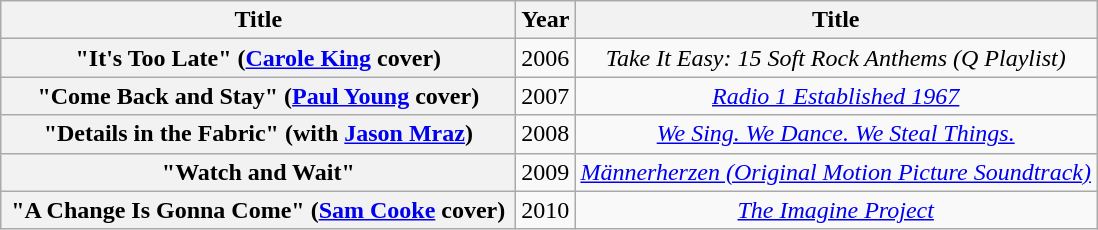<table class="wikitable plainrowheaders" style="text-align:center;" border="1">
<tr>
<th scope="col" style="width:21em;">Title</th>
<th scope="col" style="width:1em;">Year</th>
<th scope="col">Title</th>
</tr>
<tr>
<th scope="row">"It's Too Late" <span>(<a href='#'>Carole King</a> cover)</span></th>
<td>2006</td>
<td><em>Take It Easy: 15 Soft Rock Anthems (Q Playlist)</em></td>
</tr>
<tr>
<th scope="row">"Come Back and Stay" <span>(<a href='#'>Paul Young</a> cover)</span></th>
<td>2007</td>
<td><em><a href='#'>Radio 1 Established 1967</a></em></td>
</tr>
<tr>
<th scope="row">"Details in the Fabric" <span>(with <a href='#'>Jason Mraz</a>)</span></th>
<td>2008</td>
<td><em><a href='#'>We Sing. We Dance. We Steal Things.</a></em></td>
</tr>
<tr>
<th scope="row">"Watch and Wait"</th>
<td>2009</td>
<td><em><a href='#'>Männerherzen (Original Motion Picture Soundtrack)</a></em></td>
</tr>
<tr>
<th scope="row">"A Change Is Gonna Come" <span>(<a href='#'>Sam Cooke</a> cover)</span></th>
<td>2010</td>
<td><em><a href='#'>The Imagine Project</a></em></td>
</tr>
</table>
